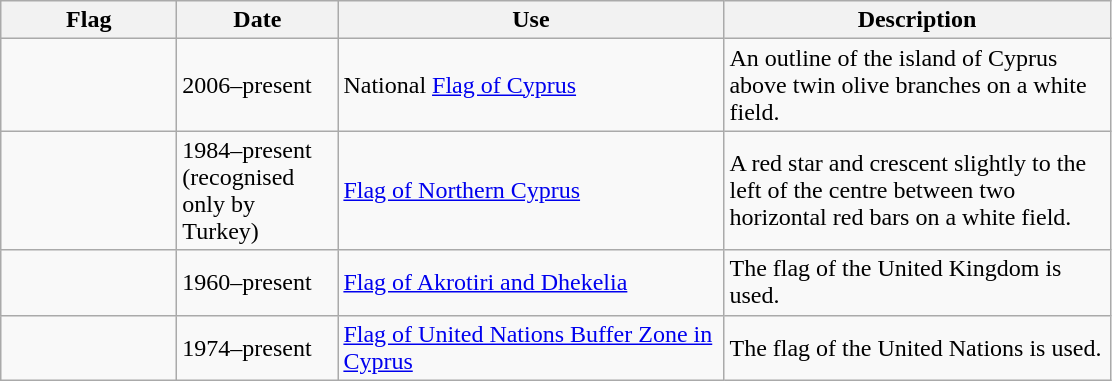<table class="wikitable">
<tr>
<th style="width:110px;">Flag</th>
<th style="width:100px;">Date</th>
<th style="width:250px;">Use</th>
<th style="width:250px;">Description</th>
</tr>
<tr>
<td></td>
<td>2006–present</td>
<td>National <a href='#'>Flag of Cyprus</a></td>
<td>An outline of the island of Cyprus above twin olive branches on a white field.</td>
</tr>
<tr>
<td></td>
<td>1984–present (recognised only by Turkey)</td>
<td><a href='#'>Flag of Northern Cyprus</a></td>
<td>A red star and crescent slightly to the left of the centre between two horizontal red bars on a white field.</td>
</tr>
<tr>
<td></td>
<td>1960–present</td>
<td><a href='#'>Flag of Akrotiri and Dhekelia</a></td>
<td>The flag of the United Kingdom is used.</td>
</tr>
<tr>
<td></td>
<td>1974–present</td>
<td><a href='#'>Flag of United Nations Buffer Zone in Cyprus</a></td>
<td>The flag of the United Nations is used.</td>
</tr>
</table>
